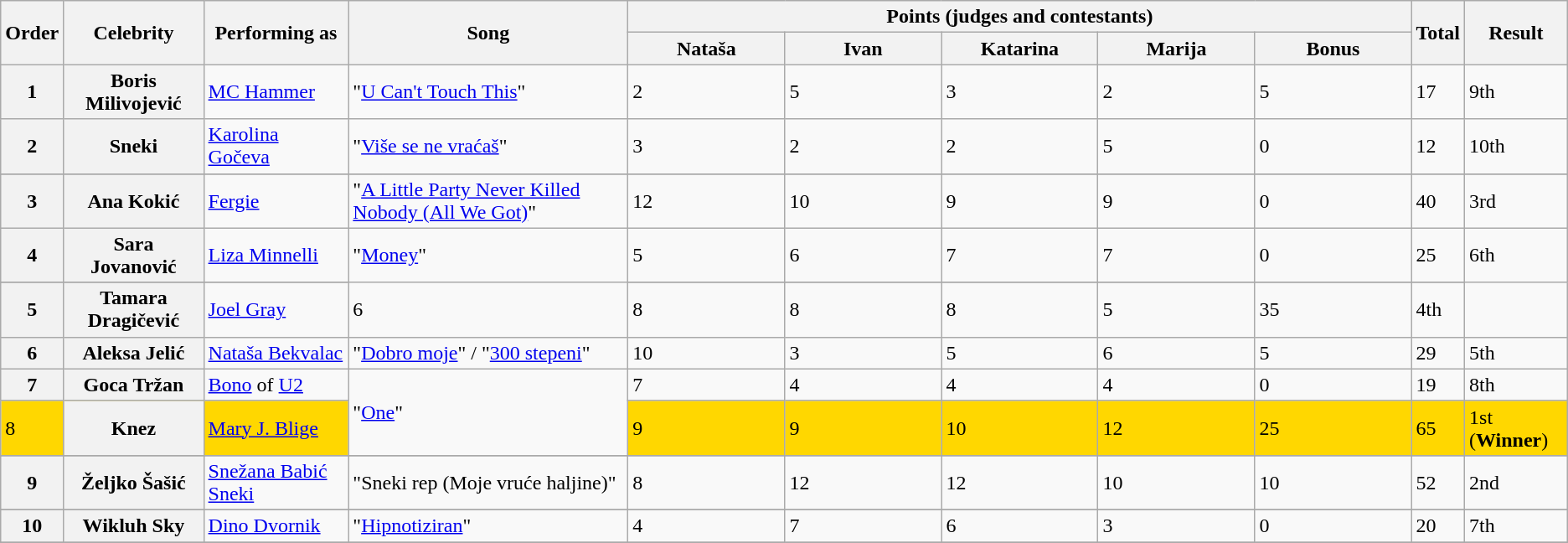<table class=wikitable>
<tr>
<th rowspan="2">Order</th>
<th rowspan="2">Celebrity</th>
<th rowspan="2">Performing as</th>
<th rowspan="2">Song</th>
<th colspan="5" style="width:50%;">Points (judges and contestants)</th>
<th rowspan="2">Total</th>
<th rowspan="2">Result</th>
</tr>
<tr>
<th style="width:10%;">Nataša</th>
<th style="width:10%;">Ivan</th>
<th style="width:10%;">Katarina</th>
<th style="width:10%;">Marija</th>
<th style="width:10%;">Bonus</th>
</tr>
<tr>
<th scope="row">1</th>
<th scope="row">Boris Milivojević</th>
<td><a href='#'>MC Hammer</a></td>
<td>"<a href='#'>U Can't Touch This</a>"</td>
<td>2</td>
<td>5</td>
<td>3</td>
<td>2</td>
<td>5</td>
<td>17</td>
<td>9th</td>
</tr>
<tr>
<th scope="row">2</th>
<th scope="row">Sneki</th>
<td><a href='#'>Karolina Gočeva</a></td>
<td>"<a href='#'>Više se ne vraćaš</a>"</td>
<td>3</td>
<td>2</td>
<td>2</td>
<td>5</td>
<td>0</td>
<td>12</td>
<td>10th</td>
</tr>
<tr>
</tr>
<tr -bgcolor="tan">
<th scope="row">3</th>
<th scope="row">Ana Kokić</th>
<td><a href='#'>Fergie</a></td>
<td>"<a href='#'>A Little Party Never Killed Nobody (All We Got)</a>"</td>
<td>12</td>
<td>10</td>
<td>9</td>
<td>9</td>
<td>0</td>
<td>40</td>
<td>3rd</td>
</tr>
<tr>
<th scope="row">4</th>
<th scope="row">Sara Jovanović</th>
<td><a href='#'>Liza Minnelli</a></td>
<td rowspan="2">"<a href='#'>Money</a>" </td>
<td>5</td>
<td>6</td>
<td>7</td>
<td>7</td>
<td>0</td>
<td>25</td>
<td>6th</td>
</tr>
<tr>
</tr>
<tr>
<th scope="row">5</th>
<th scope="row">Tamara Dragičević</th>
<td><a href='#'>Joel Gray</a></td>
<td>6</td>
<td>8</td>
<td>8</td>
<td>8</td>
<td>5</td>
<td>35</td>
<td>4th</td>
</tr>
<tr>
<th scope="row">6</th>
<th scope="row">Aleksa Jelić</th>
<td><a href='#'>Nataša Bekvalac</a></td>
<td>"<a href='#'>Dobro moje</a>" / "<a href='#'>300 stepeni</a>"</td>
<td>10</td>
<td>3</td>
<td>5</td>
<td>6</td>
<td>5</td>
<td>29</td>
<td>5th</td>
</tr>
<tr>
<th scope="row">7</th>
<th scope="row">Goca Tržan</th>
<td><a href='#'>Bono</a> of <a href='#'>U2</a></td>
<td rowspan="2">"<a href='#'>One</a>" </td>
<td>7</td>
<td>4</td>
<td>4</td>
<td>4</td>
<td>0</td>
<td>19</td>
<td>8th</td>
</tr>
<tr bgcolor="gold">
<td>8</td>
<th scope="row">Knez</th>
<td><a href='#'>Mary J. Blige</a></td>
<td>9</td>
<td>9</td>
<td>10</td>
<td>12</td>
<td>25</td>
<td>65</td>
<td>1st (<strong>Winner</strong>)</td>
</tr>
<tr>
</tr>
<tr -bgcolor="silver">
<th scope="row">9</th>
<th scope="row">Željko Šašić</th>
<td><a href='#'>Snežana Babić Sneki</a></td>
<td>"Sneki rep (Moje vruće haljine)"</td>
<td>8</td>
<td>12</td>
<td>12</td>
<td>10</td>
<td>10</td>
<td>52</td>
<td>2nd</td>
</tr>
<tr>
</tr>
<tr>
<th scope="row">10</th>
<th scope="row">Wikluh Sky</th>
<td><a href='#'>Dino Dvornik</a></td>
<td>"<a href='#'>Hipnotiziran</a>"</td>
<td>4</td>
<td>7</td>
<td>6</td>
<td>3</td>
<td>0</td>
<td>20</td>
<td>7th</td>
</tr>
<tr>
</tr>
</table>
